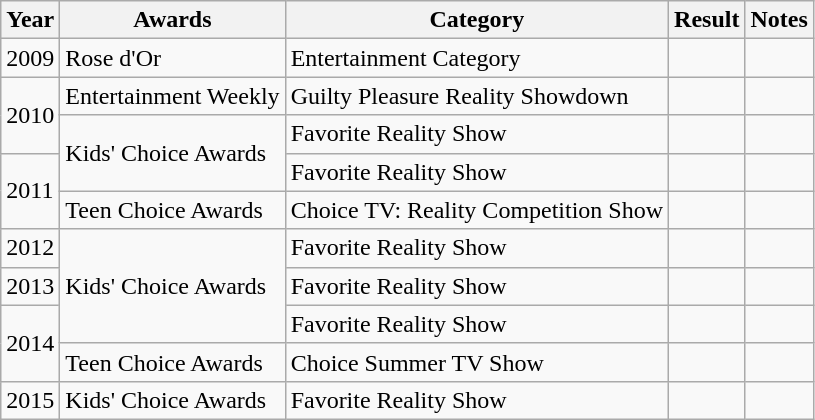<table class="wikitable">
<tr>
<th>Year</th>
<th>Awards</th>
<th>Category</th>
<th>Result</th>
<th>Notes</th>
</tr>
<tr>
<td>2009</td>
<td>Rose d'Or</td>
<td>Entertainment Category</td>
<td></td>
<td style="text-align:center;"></td>
</tr>
<tr>
<td rowspan="2">2010</td>
<td>Entertainment Weekly</td>
<td>Guilty Pleasure Reality Showdown</td>
<td></td>
<td style="text-align:center;"></td>
</tr>
<tr>
<td rowspan="2">Kids' Choice Awards</td>
<td>Favorite Reality Show</td>
<td></td>
<td style="text-align:center;"></td>
</tr>
<tr>
<td rowspan="2">2011</td>
<td>Favorite Reality Show</td>
<td></td>
<td style="text-align:center;"></td>
</tr>
<tr>
<td>Teen Choice Awards</td>
<td>Choice TV: Reality Competition Show</td>
<td></td>
<td style="text-align:center;"></td>
</tr>
<tr>
<td>2012</td>
<td rowspan="3">Kids' Choice Awards</td>
<td>Favorite Reality Show</td>
<td></td>
<td style="text-align:center;"></td>
</tr>
<tr>
<td>2013</td>
<td>Favorite Reality Show</td>
<td></td>
<td style="text-align:center;"></td>
</tr>
<tr>
<td rowspan="2">2014</td>
<td>Favorite Reality Show</td>
<td></td>
<td style="text-align:center;"></td>
</tr>
<tr>
<td>Teen Choice Awards</td>
<td>Choice Summer TV Show</td>
<td></td>
<td style="text-align:center;"></td>
</tr>
<tr>
<td>2015</td>
<td>Kids' Choice Awards</td>
<td>Favorite Reality Show</td>
<td></td>
<td style="text-align:center;"></td>
</tr>
</table>
